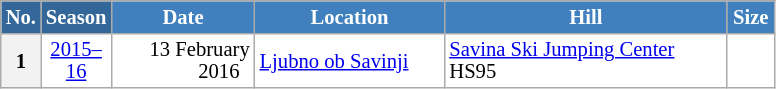<table class="wikitable sortable" style="font-size:86%; line-height:15px; text-align:left; border:grey solid 1px; border-collapse:collapse; background:#ffffff;">
<tr style="background:#efefef;">
<th style="background-color:#369; color:white; width:10px;">No.</th>
<th style="background-color:#369; color:white;  width:30px;">Season</th>
<th style="background-color:#4180be; color:white; width:89px;">Date</th>
<th style="background-color:#4180be; color:white; width:120px;">Location</th>
<th style="background-color:#4180be; color:white; width:182px;">Hill</th>
<th style="background-color:#4180be; color:white; width:25px;">Size</th>
</tr>
<tr>
<th scope=row style="text-align:center;">1</th>
<td align=center><a href='#'>2015–16</a></td>
<td align=right>13 February 2016  </td>
<td> <a href='#'>Ljubno ob Savinji</a></td>
<td><a href='#'>Savina Ski Jumping Center</a> HS95</td>
<td align=center></td>
</tr>
</table>
